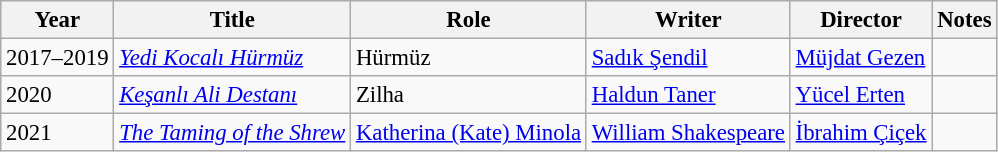<table class="wikitable" style="font-size:95%;">
<tr>
<th>Year</th>
<th>Title</th>
<th>Role</th>
<th>Writer</th>
<th>Director</th>
<th>Notes</th>
</tr>
<tr>
<td>2017–2019</td>
<td><em><a href='#'>Yedi Kocalı Hürmüz</a></em></td>
<td>Hürmüz</td>
<td><a href='#'>Sadık Şendil</a></td>
<td><a href='#'>Müjdat Gezen</a></td>
<td></td>
</tr>
<tr>
<td>2020</td>
<td><em><a href='#'>Keşanlı Ali Destanı</a></em></td>
<td>Zilha</td>
<td><a href='#'>Haldun Taner</a></td>
<td><a href='#'>Yücel Erten</a></td>
<td></td>
</tr>
<tr>
<td>2021</td>
<td><em><a href='#'>The Taming of the Shrew</a></em></td>
<td><a href='#'>Katherina (Kate) Minola</a></td>
<td><a href='#'>William Shakespeare</a></td>
<td><a href='#'>İbrahim Çiçek</a></td>
<td></td>
</tr>
</table>
